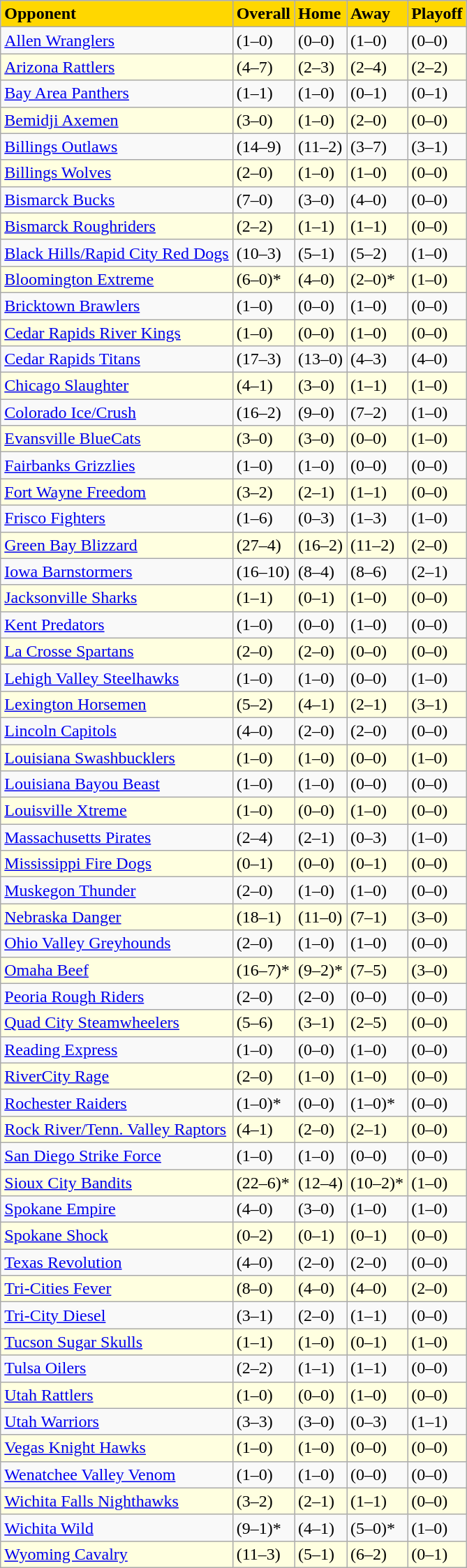<table class="wikitable">
<tr style="background:gold; color:black;">
<td><strong>Opponent</strong></td>
<td><strong>Overall</strong></td>
<td><strong>Home</strong></td>
<td><strong>Away</strong></td>
<td><strong>Playoff</strong></td>
</tr>
<tr>
<td><a href='#'>Allen Wranglers</a></td>
<td>(1–0)</td>
<td>(0–0)</td>
<td>(1–0)</td>
<td>(0–0)</td>
</tr>
<tr style="background: #FFFFE0;">
<td><a href='#'>Arizona Rattlers</a></td>
<td>(4–7)</td>
<td>(2–3)</td>
<td>(2–4)</td>
<td>(2–2)</td>
</tr>
<tr>
<td><a href='#'>Bay Area Panthers</a></td>
<td>(1–1)</td>
<td>(1–0)</td>
<td>(0–1)</td>
<td>(0–1)</td>
</tr>
<tr style="background: #FFFFE0;">
<td><a href='#'>Bemidji Axemen</a></td>
<td>(3–0)</td>
<td>(1–0)</td>
<td>(2–0)</td>
<td>(0–0)</td>
</tr>
<tr>
<td><a href='#'>Billings Outlaws</a></td>
<td>(14–9)</td>
<td>(11–2)</td>
<td>(3–7)</td>
<td>(3–1)</td>
</tr>
<tr style="background: #FFFFE0;">
<td><a href='#'>Billings Wolves</a></td>
<td>(2–0)</td>
<td>(1–0)</td>
<td>(1–0)</td>
<td>(0–0)</td>
</tr>
<tr>
<td><a href='#'>Bismarck Bucks</a></td>
<td>(7–0)</td>
<td>(3–0)</td>
<td>(4–0)</td>
<td>(0–0)</td>
</tr>
<tr style="background: #FFFFE0;">
<td><a href='#'>Bismarck Roughriders</a></td>
<td>(2–2)</td>
<td>(1–1)</td>
<td>(1–1)</td>
<td>(0–0)</td>
</tr>
<tr>
<td><a href='#'>Black Hills/Rapid City Red Dogs</a></td>
<td>(10–3)</td>
<td>(5–1)</td>
<td>(5–2)</td>
<td>(1–0)</td>
</tr>
<tr style="background: #FFFFE0;">
<td><a href='#'>Bloomington Extreme</a></td>
<td>(6–0)*</td>
<td>(4–0)</td>
<td>(2–0)*</td>
<td>(1–0)</td>
</tr>
<tr>
<td><a href='#'>Bricktown Brawlers</a></td>
<td>(1–0)</td>
<td>(0–0)</td>
<td>(1–0)</td>
<td>(0–0)</td>
</tr>
<tr style="background: #FFFFE0;">
<td><a href='#'>Cedar Rapids River Kings</a></td>
<td>(1–0)</td>
<td>(0–0)</td>
<td>(1–0)</td>
<td>(0–0)</td>
</tr>
<tr>
<td><a href='#'>Cedar Rapids Titans</a></td>
<td>(17–3)</td>
<td>(13–0)</td>
<td>(4–3)</td>
<td>(4–0)</td>
</tr>
<tr style="background: #FFFFE0;">
<td><a href='#'>Chicago Slaughter</a></td>
<td>(4–1)</td>
<td>(3–0)</td>
<td>(1–1)</td>
<td>(1–0)</td>
</tr>
<tr>
<td><a href='#'>Colorado Ice/Crush</a></td>
<td>(16–2)</td>
<td>(9–0)</td>
<td>(7–2)</td>
<td>(1–0)</td>
</tr>
<tr style="background: #FFFFE0;">
<td><a href='#'>Evansville BlueCats</a></td>
<td>(3–0)</td>
<td>(3–0)</td>
<td>(0–0)</td>
<td>(1–0)</td>
</tr>
<tr>
<td><a href='#'>Fairbanks Grizzlies</a></td>
<td>(1–0)</td>
<td>(1–0)</td>
<td>(0–0)</td>
<td>(0–0)</td>
</tr>
<tr style="background: #FFFFE0;">
<td><a href='#'>Fort Wayne Freedom</a></td>
<td>(3–2)</td>
<td>(2–1)</td>
<td>(1–1)</td>
<td>(0–0)</td>
</tr>
<tr>
<td><a href='#'>Frisco Fighters</a></td>
<td>(1–6)</td>
<td>(0–3)</td>
<td>(1–3)</td>
<td>(1–0)</td>
</tr>
<tr style="background: #FFFFE0;">
<td><a href='#'>Green Bay Blizzard</a></td>
<td>(27–4)</td>
<td>(16–2)</td>
<td>(11–2)</td>
<td>(2–0)</td>
</tr>
<tr>
<td><a href='#'>Iowa Barnstormers</a></td>
<td>(16–10)</td>
<td>(8–4)</td>
<td>(8–6)</td>
<td>(2–1)</td>
</tr>
<tr style="background: #FFFFE0;">
<td><a href='#'>Jacksonville Sharks</a></td>
<td>(1–1)</td>
<td>(0–1)</td>
<td>(1–0)</td>
<td>(0–0)</td>
</tr>
<tr>
<td><a href='#'>Kent Predators</a></td>
<td>(1–0)</td>
<td>(0–0)</td>
<td>(1–0)</td>
<td>(0–0)</td>
</tr>
<tr style="background: #FFFFE0;">
<td><a href='#'>La Crosse Spartans</a></td>
<td>(2–0)</td>
<td>(2–0)</td>
<td>(0–0)</td>
<td>(0–0)</td>
</tr>
<tr>
<td><a href='#'>Lehigh Valley Steelhawks</a></td>
<td>(1–0)</td>
<td>(1–0)</td>
<td>(0–0)</td>
<td>(1–0)</td>
</tr>
<tr style="background: #FFFFE0;">
<td><a href='#'>Lexington Horsemen</a></td>
<td>(5–2)</td>
<td>(4–1)</td>
<td>(2–1)</td>
<td>(3–1)</td>
</tr>
<tr>
<td><a href='#'>Lincoln Capitols</a></td>
<td>(4–0)</td>
<td>(2–0)</td>
<td>(2–0)</td>
<td>(0–0)</td>
</tr>
<tr style="background: #FFFFE0;">
<td><a href='#'>Louisiana Swashbucklers</a></td>
<td>(1–0)</td>
<td>(1–0)</td>
<td>(0–0)</td>
<td>(1–0)</td>
</tr>
<tr>
<td><a href='#'>Louisiana Bayou Beast</a></td>
<td>(1–0)</td>
<td>(1–0)</td>
<td>(0–0)</td>
<td>(0–0)</td>
</tr>
<tr style="background: #FFFFE0;">
<td><a href='#'>Louisville Xtreme</a></td>
<td>(1–0)</td>
<td>(0–0)</td>
<td>(1–0)</td>
<td>(0–0)</td>
</tr>
<tr>
<td><a href='#'>Massachusetts Pirates</a></td>
<td>(2–4)</td>
<td>(2–1)</td>
<td>(0–3)</td>
<td>(1–0)</td>
</tr>
<tr style="background: #FFFFE0;">
<td><a href='#'>Mississippi Fire Dogs</a></td>
<td>(0–1)</td>
<td>(0–0)</td>
<td>(0–1)</td>
<td>(0–0)</td>
</tr>
<tr>
<td><a href='#'>Muskegon Thunder</a></td>
<td>(2–0)</td>
<td>(1–0)</td>
<td>(1–0)</td>
<td>(0–0)</td>
</tr>
<tr style="background: #FFFFE0;">
<td><a href='#'>Nebraska Danger</a></td>
<td>(18–1)</td>
<td>(11–0)</td>
<td>(7–1)</td>
<td>(3–0)</td>
</tr>
<tr>
<td><a href='#'>Ohio Valley Greyhounds</a></td>
<td>(2–0)</td>
<td>(1–0)</td>
<td>(1–0)</td>
<td>(0–0)</td>
</tr>
<tr style="background: #FFFFE0;">
<td><a href='#'>Omaha Beef</a></td>
<td>(16–7)*</td>
<td>(9–2)*</td>
<td>(7–5)</td>
<td>(3–0)</td>
</tr>
<tr>
<td><a href='#'>Peoria Rough Riders</a></td>
<td>(2–0)</td>
<td>(2–0)</td>
<td>(0–0)</td>
<td>(0–0)</td>
</tr>
<tr style="background: #FFFFE0;">
<td><a href='#'>Quad City Steamwheelers</a></td>
<td>(5–6)</td>
<td>(3–1)</td>
<td>(2–5)</td>
<td>(0–0)</td>
</tr>
<tr>
<td><a href='#'>Reading Express</a></td>
<td>(1–0)</td>
<td>(0–0)</td>
<td>(1–0)</td>
<td>(0–0)</td>
</tr>
<tr style="background: #FFFFE0;">
<td><a href='#'>RiverCity Rage</a></td>
<td>(2–0)</td>
<td>(1–0)</td>
<td>(1–0)</td>
<td>(0–0)</td>
</tr>
<tr>
<td><a href='#'>Rochester Raiders</a></td>
<td>(1–0)*</td>
<td>(0–0)</td>
<td>(1–0)*</td>
<td>(0–0)</td>
</tr>
<tr style="background: #FFFFE0;">
<td><a href='#'>Rock River/Tenn. Valley Raptors</a></td>
<td>(4–1)</td>
<td>(2–0)</td>
<td>(2–1)</td>
<td>(0–0)</td>
</tr>
<tr>
<td><a href='#'>San Diego Strike Force</a></td>
<td>(1–0)</td>
<td>(1–0)</td>
<td>(0–0)</td>
<td>(0–0)</td>
</tr>
<tr style="background: #FFFFE0;">
<td><a href='#'>Sioux City Bandits</a></td>
<td>(22–6)*</td>
<td>(12–4)</td>
<td>(10–2)*</td>
<td>(1–0)</td>
</tr>
<tr>
<td><a href='#'>Spokane Empire</a></td>
<td>(4–0)</td>
<td>(3–0)</td>
<td>(1–0)</td>
<td>(1–0)</td>
</tr>
<tr style="background: #FFFFE0;">
<td><a href='#'>Spokane Shock</a></td>
<td>(0–2)</td>
<td>(0–1)</td>
<td>(0–1)</td>
<td>(0–0)</td>
</tr>
<tr>
<td><a href='#'>Texas Revolution</a></td>
<td>(4–0)</td>
<td>(2–0)</td>
<td>(2–0)</td>
<td>(0–0)</td>
</tr>
<tr style="background: #FFFFE0;">
<td><a href='#'>Tri-Cities Fever</a></td>
<td>(8–0)</td>
<td>(4–0)</td>
<td>(4–0)</td>
<td>(2–0)</td>
</tr>
<tr>
<td><a href='#'>Tri-City Diesel</a></td>
<td>(3–1)</td>
<td>(2–0)</td>
<td>(1–1)</td>
<td>(0–0)</td>
</tr>
<tr style="background: #FFFFE0;">
<td><a href='#'>Tucson Sugar Skulls</a></td>
<td>(1–1)</td>
<td>(1–0)</td>
<td>(0–1)</td>
<td>(1–0)</td>
</tr>
<tr>
<td><a href='#'>Tulsa Oilers</a></td>
<td>(2–2)</td>
<td>(1–1)</td>
<td>(1–1)</td>
<td>(0–0)</td>
</tr>
<tr style="background: #FFFFE0;">
<td><a href='#'>Utah Rattlers</a></td>
<td>(1–0)</td>
<td>(0–0)</td>
<td>(1–0)</td>
<td>(0–0)</td>
</tr>
<tr>
<td><a href='#'>Utah Warriors</a></td>
<td>(3–3)</td>
<td>(3–0)</td>
<td>(0–3)</td>
<td>(1–1)</td>
</tr>
<tr style="background: #FFFFE0;">
<td><a href='#'>Vegas Knight Hawks</a></td>
<td>(1–0)</td>
<td>(1–0)</td>
<td>(0–0)</td>
<td>(0–0)</td>
</tr>
<tr>
<td><a href='#'>Wenatchee Valley Venom</a></td>
<td>(1–0)</td>
<td>(1–0)</td>
<td>(0–0)</td>
<td>(0–0)</td>
</tr>
<tr style="background: #FFFFE0;">
<td><a href='#'>Wichita Falls Nighthawks</a></td>
<td>(3–2)</td>
<td>(2–1)</td>
<td>(1–1)</td>
<td>(0–0)</td>
</tr>
<tr>
<td><a href='#'>Wichita Wild</a></td>
<td>(9–1)*</td>
<td>(4–1)</td>
<td>(5–0)*</td>
<td>(1–0)</td>
</tr>
<tr style="background: #FFFFE0;">
<td><a href='#'>Wyoming Cavalry</a></td>
<td>(11–3)</td>
<td>(5–1)</td>
<td>(6–2)</td>
<td>(0–1)</td>
</tr>
</table>
